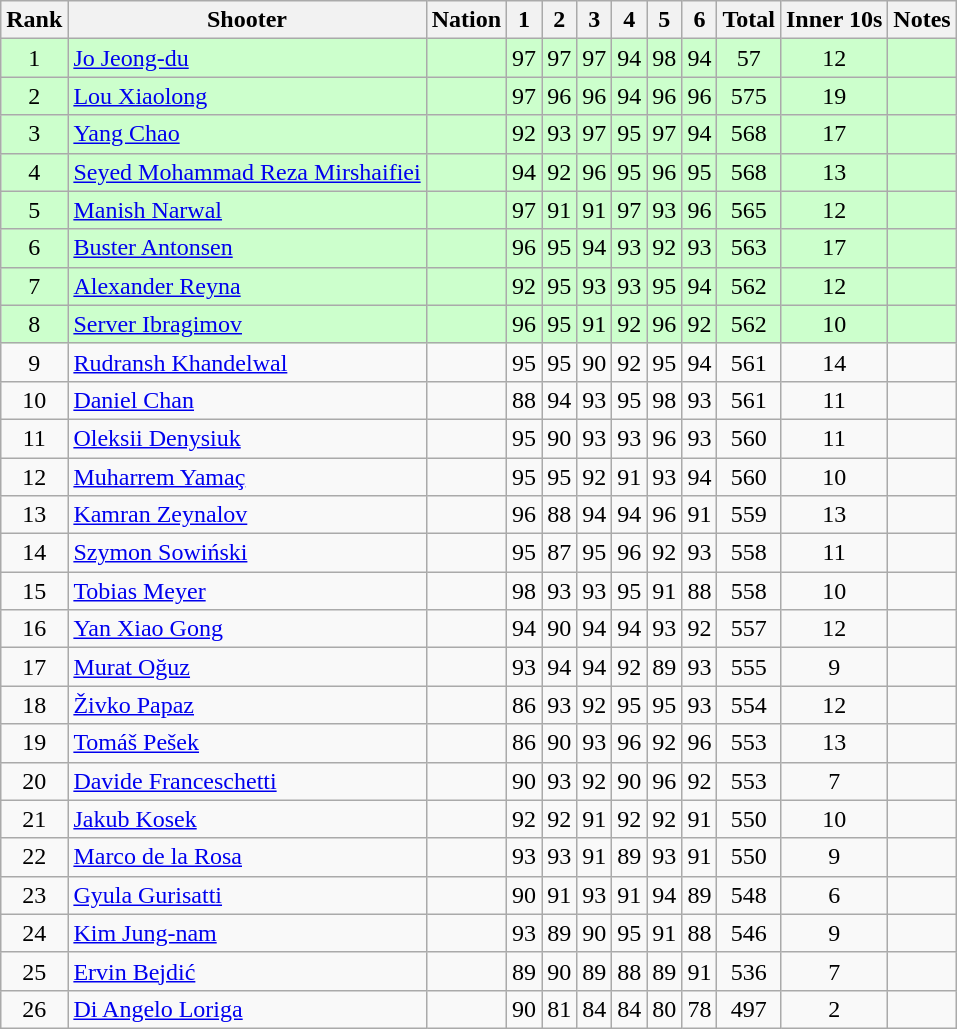<table class="wikitable sortable" style="text-align:center">
<tr>
<th>Rank</th>
<th>Shooter</th>
<th>Nation</th>
<th>1</th>
<th>2</th>
<th>3</th>
<th>4</th>
<th>5</th>
<th>6</th>
<th>Total</th>
<th>Inner 10s</th>
<th>Notes</th>
</tr>
<tr bgcolor=#ccffcc>
<td>1</td>
<td align=left><a href='#'>Jo Jeong-du</a></td>
<td align=left></td>
<td>97</td>
<td>97</td>
<td>97</td>
<td>94</td>
<td>98</td>
<td>94</td>
<td>57</td>
<td>12</td>
<td></td>
</tr>
<tr bgcolor=#ccffcc>
<td>2</td>
<td align=left><a href='#'>Lou Xiaolong</a></td>
<td align=left></td>
<td>97</td>
<td>96</td>
<td>96</td>
<td>94</td>
<td>96</td>
<td>96</td>
<td>575</td>
<td>19</td>
<td></td>
</tr>
<tr bgcolor=#ccffcc>
<td>3</td>
<td align=left><a href='#'>Yang Chao</a></td>
<td align=left></td>
<td>92</td>
<td>93</td>
<td>97</td>
<td>95</td>
<td>97</td>
<td>94</td>
<td>568</td>
<td>17</td>
<td></td>
</tr>
<tr bgcolor=#ccffcc>
<td>4</td>
<td align=left><a href='#'>Seyed Mohammad Reza Mirshaifiei</a></td>
<td align=left></td>
<td>94</td>
<td>92</td>
<td>96</td>
<td>95</td>
<td>96</td>
<td>95</td>
<td>568</td>
<td>13</td>
<td></td>
</tr>
<tr bgcolor=#ccffcc>
<td>5</td>
<td align=left><a href='#'>Manish Narwal</a></td>
<td align=left></td>
<td>97</td>
<td>91</td>
<td>91</td>
<td>97</td>
<td>93</td>
<td>96</td>
<td>565</td>
<td>12</td>
<td></td>
</tr>
<tr bgcolor=#ccffcc>
<td>6</td>
<td align=left><a href='#'>Buster Antonsen</a></td>
<td align=left></td>
<td>96</td>
<td>95</td>
<td>94</td>
<td>93</td>
<td>92</td>
<td>93</td>
<td>563</td>
<td>17</td>
<td></td>
</tr>
<tr bgcolor=#ccffcc>
<td>7</td>
<td align=left><a href='#'>Alexander Reyna</a></td>
<td align=left></td>
<td>92</td>
<td>95</td>
<td>93</td>
<td>93</td>
<td>95</td>
<td>94</td>
<td>562</td>
<td>12</td>
<td></td>
</tr>
<tr bgcolor=#ccffcc>
<td>8</td>
<td align=left><a href='#'>Server Ibragimov</a></td>
<td align=left></td>
<td>96</td>
<td>95</td>
<td>91</td>
<td>92</td>
<td>96</td>
<td>92</td>
<td>562</td>
<td>10</td>
<td></td>
</tr>
<tr>
<td>9</td>
<td align=left><a href='#'>Rudransh Khandelwal</a></td>
<td align=left></td>
<td>95</td>
<td>95</td>
<td>90</td>
<td>92</td>
<td>95</td>
<td>94</td>
<td>561</td>
<td>14</td>
<td></td>
</tr>
<tr>
<td>10</td>
<td align=left><a href='#'>Daniel Chan</a></td>
<td align=left></td>
<td>88</td>
<td>94</td>
<td>93</td>
<td>95</td>
<td>98</td>
<td>93</td>
<td>561</td>
<td>11</td>
<td></td>
</tr>
<tr>
<td>11</td>
<td align=left><a href='#'>Oleksii Denysiuk</a></td>
<td align=left></td>
<td>95</td>
<td>90</td>
<td>93</td>
<td>93</td>
<td>96</td>
<td>93</td>
<td>560</td>
<td>11</td>
<td></td>
</tr>
<tr>
<td>12</td>
<td align=left><a href='#'>Muharrem Yamaç</a></td>
<td align=left></td>
<td>95</td>
<td>95</td>
<td>92</td>
<td>91</td>
<td>93</td>
<td>94</td>
<td>560</td>
<td>10</td>
<td></td>
</tr>
<tr>
<td>13</td>
<td align=left><a href='#'>Kamran Zeynalov</a></td>
<td align=left></td>
<td>96</td>
<td>88</td>
<td>94</td>
<td>94</td>
<td>96</td>
<td>91</td>
<td>559</td>
<td>13</td>
<td></td>
</tr>
<tr>
<td>14</td>
<td align=left><a href='#'>Szymon Sowiński</a></td>
<td align=left></td>
<td>95</td>
<td>87</td>
<td>95</td>
<td>96</td>
<td>92</td>
<td>93</td>
<td>558</td>
<td>11</td>
<td></td>
</tr>
<tr>
<td>15</td>
<td align=left><a href='#'>Tobias Meyer</a></td>
<td align=left></td>
<td>98</td>
<td>93</td>
<td>93</td>
<td>95</td>
<td>91</td>
<td>88</td>
<td>558</td>
<td>10</td>
<td></td>
</tr>
<tr>
<td>16</td>
<td align=left><a href='#'>Yan Xiao Gong</a></td>
<td align=left></td>
<td>94</td>
<td>90</td>
<td>94</td>
<td>94</td>
<td>93</td>
<td>92</td>
<td>557</td>
<td>12</td>
<td></td>
</tr>
<tr>
<td>17</td>
<td align=left><a href='#'>Murat Oğuz</a></td>
<td align=left></td>
<td>93</td>
<td>94</td>
<td>94</td>
<td>92</td>
<td>89</td>
<td>93</td>
<td>555</td>
<td>9</td>
<td></td>
</tr>
<tr>
<td>18</td>
<td align=left><a href='#'>Živko Papaz</a></td>
<td align=left></td>
<td>86</td>
<td>93</td>
<td>92</td>
<td>95</td>
<td>95</td>
<td>93</td>
<td>554</td>
<td>12</td>
<td></td>
</tr>
<tr>
<td>19</td>
<td align=left><a href='#'>Tomáš Pešek</a></td>
<td align=left></td>
<td>86</td>
<td>90</td>
<td>93</td>
<td>96</td>
<td>92</td>
<td>96</td>
<td>553</td>
<td>13</td>
<td></td>
</tr>
<tr>
<td>20</td>
<td align=left><a href='#'>Davide Franceschetti</a></td>
<td align=left></td>
<td>90</td>
<td>93</td>
<td>92</td>
<td>90</td>
<td>96</td>
<td>92</td>
<td>553</td>
<td>7</td>
<td></td>
</tr>
<tr>
<td>21</td>
<td align=left><a href='#'>Jakub Kosek</a></td>
<td align=left></td>
<td>92</td>
<td>92</td>
<td>91</td>
<td>92</td>
<td>92</td>
<td>91</td>
<td>550</td>
<td>10</td>
<td></td>
</tr>
<tr>
<td>22</td>
<td align=left><a href='#'>Marco de la Rosa</a></td>
<td align=left></td>
<td>93</td>
<td>93</td>
<td>91</td>
<td>89</td>
<td>93</td>
<td>91</td>
<td>550</td>
<td>9</td>
<td></td>
</tr>
<tr>
<td>23</td>
<td align=left><a href='#'>Gyula Gurisatti</a></td>
<td align=left></td>
<td>90</td>
<td>91</td>
<td>93</td>
<td>91</td>
<td>94</td>
<td>89</td>
<td>548</td>
<td>6</td>
<td></td>
</tr>
<tr>
<td>24</td>
<td align=left><a href='#'>Kim Jung-nam</a></td>
<td align=left></td>
<td>93</td>
<td>89</td>
<td>90</td>
<td>95</td>
<td>91</td>
<td>88</td>
<td>546</td>
<td>9</td>
<td></td>
</tr>
<tr>
<td>25</td>
<td align=left><a href='#'>Ervin Bejdić</a></td>
<td align=left></td>
<td>89</td>
<td>90</td>
<td>89</td>
<td>88</td>
<td>89</td>
<td>91</td>
<td>536</td>
<td>7</td>
<td></td>
</tr>
<tr>
<td>26</td>
<td align=left><a href='#'>Di Angelo Loriga</a></td>
<td align=left></td>
<td>90</td>
<td>81</td>
<td>84</td>
<td>84</td>
<td>80</td>
<td>78</td>
<td>497</td>
<td>2</td>
<td></td>
</tr>
</table>
